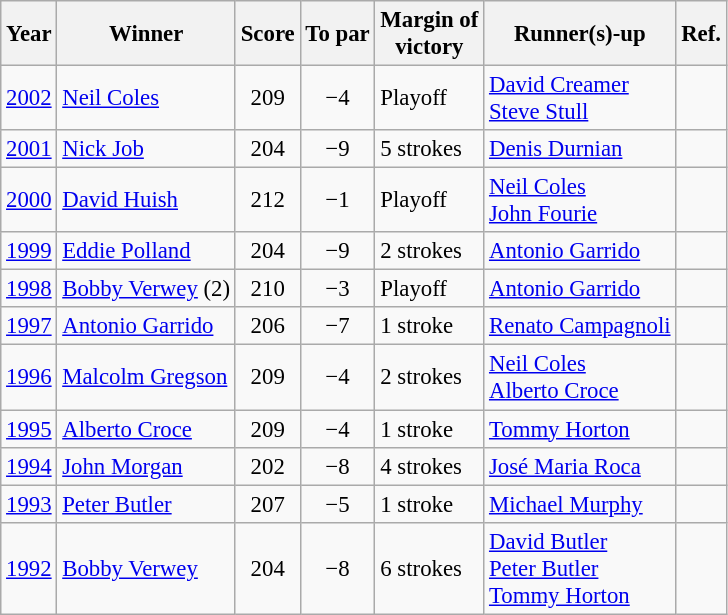<table class="wikitable" style="font-size:95%">
<tr>
<th>Year</th>
<th>Winner</th>
<th>Score</th>
<th>To par</th>
<th>Margin of<br>victory</th>
<th>Runner(s)-up</th>
<th>Ref.</th>
</tr>
<tr>
<td><a href='#'>2002</a></td>
<td> <a href='#'>Neil Coles</a></td>
<td align=center>209</td>
<td align=center>−4</td>
<td>Playoff</td>
<td> <a href='#'>David Creamer</a><br> <a href='#'>Steve Stull</a></td>
<td></td>
</tr>
<tr>
<td><a href='#'>2001</a></td>
<td> <a href='#'>Nick Job</a></td>
<td align=center>204</td>
<td align=center>−9</td>
<td>5 strokes</td>
<td> <a href='#'>Denis Durnian</a></td>
<td></td>
</tr>
<tr>
<td><a href='#'>2000</a></td>
<td> <a href='#'>David Huish</a></td>
<td align=center>212</td>
<td align=center>−1</td>
<td>Playoff</td>
<td> <a href='#'>Neil Coles</a><br> <a href='#'>John Fourie</a></td>
<td></td>
</tr>
<tr>
<td><a href='#'>1999</a></td>
<td> <a href='#'>Eddie Polland</a></td>
<td align=center>204</td>
<td align=center>−9</td>
<td>2 strokes</td>
<td> <a href='#'>Antonio Garrido</a></td>
<td></td>
</tr>
<tr>
<td><a href='#'>1998</a></td>
<td> <a href='#'>Bobby Verwey</a> (2)</td>
<td align=center>210</td>
<td align=center>−3</td>
<td>Playoff</td>
<td> <a href='#'>Antonio Garrido</a></td>
<td></td>
</tr>
<tr>
<td><a href='#'>1997</a></td>
<td> <a href='#'>Antonio Garrido</a></td>
<td align=center>206</td>
<td align=center>−7</td>
<td>1 stroke</td>
<td> <a href='#'>Renato Campagnoli</a></td>
<td></td>
</tr>
<tr>
<td><a href='#'>1996</a></td>
<td> <a href='#'>Malcolm Gregson</a></td>
<td align=center>209</td>
<td align=center>−4</td>
<td>2 strokes</td>
<td> <a href='#'>Neil Coles</a><br> <a href='#'>Alberto Croce</a></td>
<td></td>
</tr>
<tr>
<td><a href='#'>1995</a></td>
<td> <a href='#'>Alberto Croce</a></td>
<td align=center>209</td>
<td align=center>−4</td>
<td>1 stroke</td>
<td> <a href='#'>Tommy Horton</a></td>
<td></td>
</tr>
<tr>
<td><a href='#'>1994</a></td>
<td> <a href='#'>John Morgan</a></td>
<td align=center>202</td>
<td align=center>−8</td>
<td>4 strokes</td>
<td> <a href='#'>José Maria Roca</a></td>
<td></td>
</tr>
<tr>
<td><a href='#'>1993</a></td>
<td> <a href='#'>Peter Butler</a></td>
<td align=center>207</td>
<td align=center>−5</td>
<td>1 stroke</td>
<td> <a href='#'>Michael Murphy</a></td>
<td></td>
</tr>
<tr>
<td><a href='#'>1992</a></td>
<td> <a href='#'>Bobby Verwey</a></td>
<td align=center>204</td>
<td align=center>−8</td>
<td>6 strokes</td>
<td> <a href='#'>David Butler</a><br> <a href='#'>Peter Butler</a><br> <a href='#'>Tommy Horton</a></td>
<td></td>
</tr>
</table>
